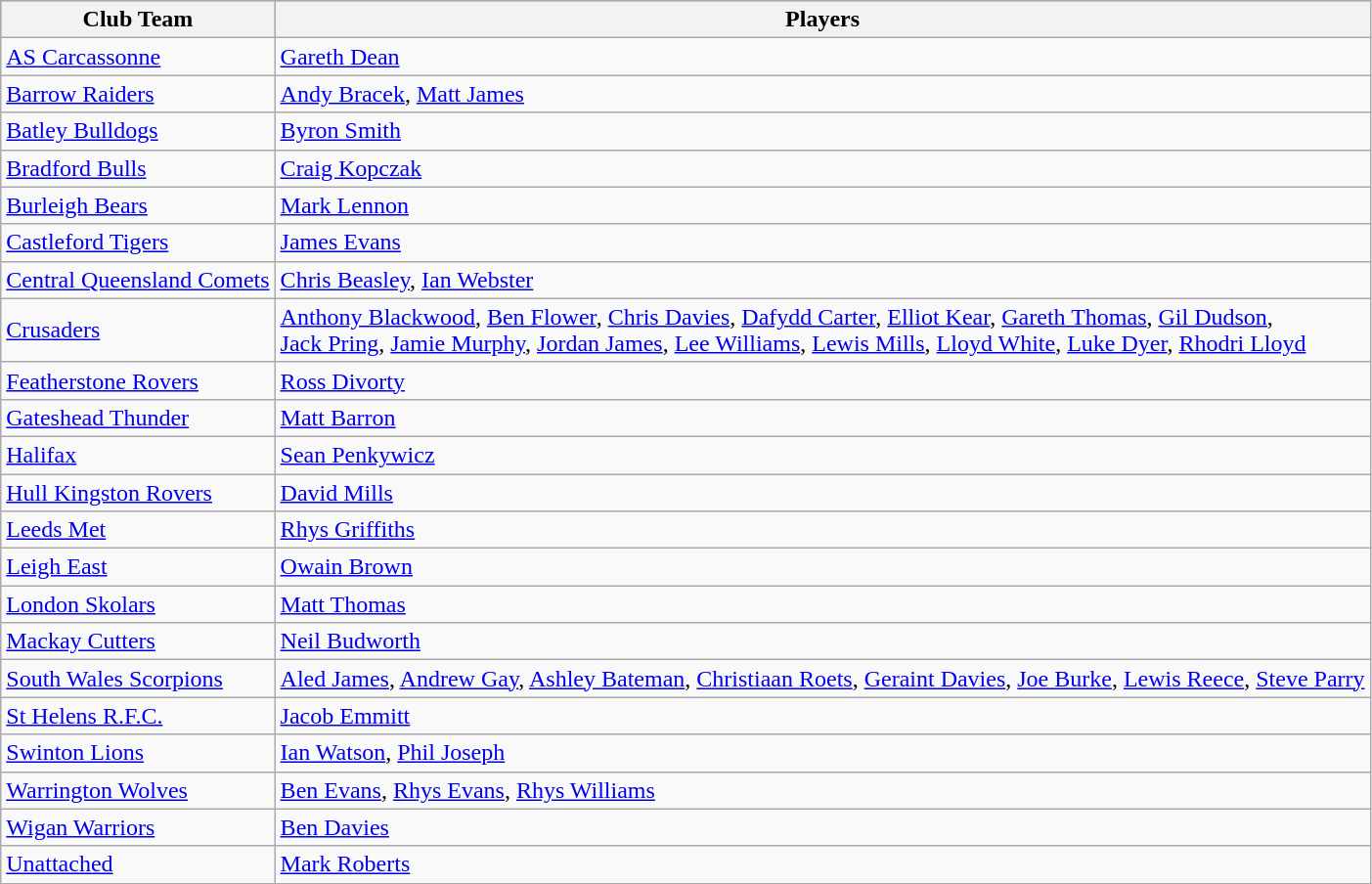<table class="wikitable">
<tr style="background:#bdb76b;">
<th>Club Team</th>
<th>Players</th>
</tr>
<tr>
<td> <a href='#'>AS Carcassonne</a></td>
<td><a href='#'>Gareth Dean</a></td>
</tr>
<tr>
<td> <a href='#'>Barrow Raiders</a></td>
<td><a href='#'>Andy Bracek</a>, <a href='#'>Matt James</a></td>
</tr>
<tr>
<td> <a href='#'>Batley Bulldogs</a></td>
<td><a href='#'>Byron Smith</a></td>
</tr>
<tr>
<td> <a href='#'>Bradford Bulls</a></td>
<td><a href='#'>Craig Kopczak</a></td>
</tr>
<tr>
<td> <a href='#'>Burleigh Bears</a></td>
<td><a href='#'>Mark Lennon</a></td>
</tr>
<tr>
<td> <a href='#'>Castleford Tigers</a></td>
<td><a href='#'>James Evans</a></td>
</tr>
<tr>
<td> <a href='#'>Central Queensland Comets</a></td>
<td><a href='#'>Chris Beasley</a>, <a href='#'>Ian Webster</a></td>
</tr>
<tr>
<td> <a href='#'>Crusaders</a></td>
<td><a href='#'>Anthony Blackwood</a>, <a href='#'>Ben Flower</a>, <a href='#'>Chris Davies</a>, <a href='#'>Dafydd Carter</a>, <a href='#'>Elliot Kear</a>, <a href='#'>Gareth Thomas</a>, <a href='#'>Gil Dudson</a>, <br><a href='#'>Jack Pring</a>, <a href='#'>Jamie Murphy</a>, <a href='#'>Jordan James</a>, <a href='#'>Lee Williams</a>, <a href='#'>Lewis Mills</a>, <a href='#'>Lloyd White</a>, <a href='#'>Luke Dyer</a>, <a href='#'>Rhodri Lloyd</a></td>
</tr>
<tr>
<td> <a href='#'>Featherstone Rovers</a></td>
<td><a href='#'>Ross Divorty</a></td>
</tr>
<tr>
<td> <a href='#'>Gateshead Thunder</a></td>
<td><a href='#'>Matt Barron</a></td>
</tr>
<tr>
<td> <a href='#'>Halifax</a></td>
<td><a href='#'>Sean Penkywicz</a></td>
</tr>
<tr>
<td> <a href='#'>Hull Kingston Rovers</a></td>
<td><a href='#'>David Mills</a></td>
</tr>
<tr>
<td> <a href='#'>Leeds Met</a></td>
<td><a href='#'>Rhys Griffiths</a></td>
</tr>
<tr>
<td> <a href='#'>Leigh East</a></td>
<td><a href='#'>Owain Brown</a></td>
</tr>
<tr>
<td> <a href='#'>London Skolars</a></td>
<td><a href='#'>Matt Thomas</a></td>
</tr>
<tr>
<td> <a href='#'>Mackay Cutters</a></td>
<td><a href='#'>Neil Budworth</a></td>
</tr>
<tr>
<td> <a href='#'>South Wales Scorpions</a></td>
<td><a href='#'>Aled James</a>, <a href='#'>Andrew Gay</a>, <a href='#'>Ashley Bateman</a>, <a href='#'>Christiaan Roets</a>, <a href='#'>Geraint Davies</a>, <a href='#'>Joe Burke</a>, <a href='#'>Lewis Reece</a>, <a href='#'>Steve Parry</a></td>
</tr>
<tr>
<td> <a href='#'>St Helens R.F.C.</a></td>
<td><a href='#'>Jacob Emmitt</a></td>
</tr>
<tr>
<td> <a href='#'>Swinton Lions</a></td>
<td><a href='#'>Ian Watson</a>, <a href='#'>Phil Joseph</a></td>
</tr>
<tr>
<td> <a href='#'>Warrington Wolves</a></td>
<td><a href='#'>Ben Evans</a>, <a href='#'>Rhys Evans</a>, <a href='#'>Rhys Williams</a></td>
</tr>
<tr>
<td> <a href='#'>Wigan Warriors</a></td>
<td><a href='#'>Ben Davies</a></td>
</tr>
<tr>
<td><a href='#'>Unattached</a></td>
<td><a href='#'>Mark Roberts</a></td>
</tr>
</table>
